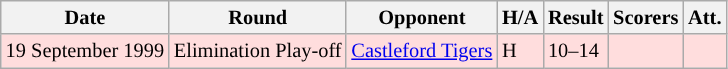<table class="wikitable" style="font-size:85%;">
<tr>
<th>Date</th>
<th>Round</th>
<th>Opponent</th>
<th>H/A</th>
<th>Result</th>
<th>Scorers</th>
<th>Att.</th>
</tr>
<tr style="background:#ffdddd">
<td>19 September 1999</td>
<td>Elimination Play-off</td>
<td> <a href='#'>Castleford Tigers</a></td>
<td>H</td>
<td>10–14</td>
<td></td>
<td></td>
</tr>
</table>
